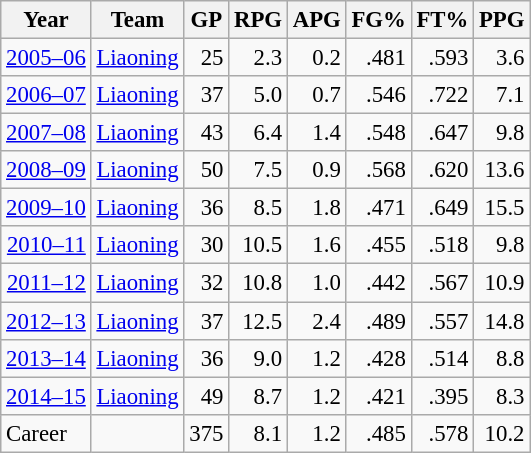<table class="wikitable sortable" style="font-size:95%; text-align:right">
<tr>
<th>Year</th>
<th>Team</th>
<th>GP</th>
<th>RPG</th>
<th>APG</th>
<th>FG%</th>
<th>FT%</th>
<th>PPG</th>
</tr>
<tr>
<td><a href='#'>2005–06</a></td>
<td><a href='#'>Liaoning</a></td>
<td>25</td>
<td>2.3</td>
<td>0.2</td>
<td>.481</td>
<td>.593</td>
<td>3.6</td>
</tr>
<tr>
<td><a href='#'>2006–07</a></td>
<td><a href='#'>Liaoning</a></td>
<td>37</td>
<td>5.0</td>
<td>0.7</td>
<td>.546</td>
<td>.722</td>
<td>7.1</td>
</tr>
<tr>
<td><a href='#'>2007–08</a></td>
<td><a href='#'>Liaoning</a></td>
<td>43</td>
<td>6.4</td>
<td>1.4</td>
<td>.548</td>
<td>.647</td>
<td>9.8</td>
</tr>
<tr>
<td><a href='#'>2008–09</a></td>
<td><a href='#'>Liaoning</a></td>
<td>50</td>
<td>7.5</td>
<td>0.9</td>
<td>.568</td>
<td>.620</td>
<td>13.6</td>
</tr>
<tr>
<td><a href='#'>2009–10</a></td>
<td><a href='#'>Liaoning</a></td>
<td>36</td>
<td>8.5</td>
<td>1.8</td>
<td>.471</td>
<td>.649</td>
<td>15.5</td>
</tr>
<tr>
<td><a href='#'>2010–11</a></td>
<td><a href='#'>Liaoning</a></td>
<td>30</td>
<td>10.5</td>
<td>1.6</td>
<td>.455</td>
<td>.518</td>
<td>9.8</td>
</tr>
<tr>
<td><a href='#'>2011–12</a></td>
<td><a href='#'>Liaoning</a></td>
<td>32</td>
<td>10.8</td>
<td>1.0</td>
<td>.442</td>
<td>.567</td>
<td>10.9</td>
</tr>
<tr>
<td><a href='#'>2012–13</a></td>
<td><a href='#'>Liaoning</a></td>
<td>37</td>
<td>12.5</td>
<td>2.4</td>
<td>.489</td>
<td>.557</td>
<td>14.8</td>
</tr>
<tr>
<td><a href='#'>2013–14</a></td>
<td><a href='#'>Liaoning</a></td>
<td>36</td>
<td>9.0</td>
<td>1.2</td>
<td>.428</td>
<td>.514</td>
<td>8.8</td>
</tr>
<tr>
<td><a href='#'>2014–15</a></td>
<td><a href='#'>Liaoning</a></td>
<td>49</td>
<td>8.7</td>
<td>1.2</td>
<td>.421</td>
<td>.395</td>
<td>8.3</td>
</tr>
<tr>
<td align=left>Career</td>
<td></td>
<td>375</td>
<td>8.1</td>
<td>1.2</td>
<td>.485</td>
<td>.578</td>
<td>10.2</td>
</tr>
</table>
